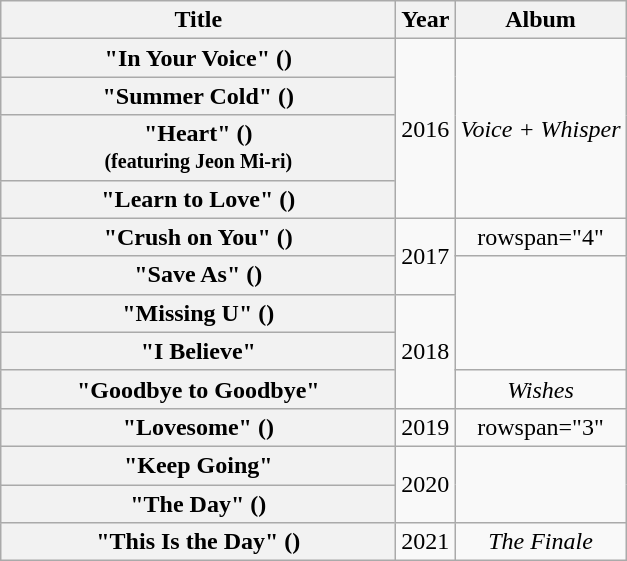<table class="wikitable plainrowheaders" style="text-align:center;">
<tr>
<th scope="col" style="width:16em;">Title</th>
<th scope="col">Year</th>
<th scope="col">Album</th>
</tr>
<tr>
<th scope="row">"In Your Voice" ()</th>
<td rowspan="4">2016</td>
<td rowspan="4"><em>Voice + Whisper</em></td>
</tr>
<tr>
<th scope="row">"Summer Cold" ()</th>
</tr>
<tr>
<th scope="row">"Heart" ()<br><small>(featuring Jeon Mi-ri)</small></th>
</tr>
<tr>
<th scope="row">"Learn to Love" ()</th>
</tr>
<tr>
<th scope="row">"Crush on You" ()</th>
<td rowspan="2">2017</td>
<td>rowspan="4" </td>
</tr>
<tr>
<th scope="row">"Save As" ()</th>
</tr>
<tr>
<th scope="row">"Missing U" ()</th>
<td rowspan="3">2018</td>
</tr>
<tr>
<th scope="row">"I Believe"</th>
</tr>
<tr>
<th scope="row">"Goodbye to Goodbye"</th>
<td><em>Wishes</em></td>
</tr>
<tr>
<th scope="row">"Lovesome" ()<br></th>
<td>2019</td>
<td>rowspan="3" </td>
</tr>
<tr>
<th scope="row">"Keep Going"</th>
<td rowspan="2">2020</td>
</tr>
<tr>
<th scope="row">"The Day" ()</th>
</tr>
<tr>
<th scope="row">"This Is the Day" ()</th>
<td>2021</td>
<td><em>The Finale</em></td>
</tr>
</table>
